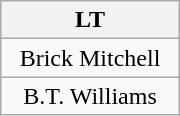<table class="wikitable" width="120px">
<tr>
<th>LT</th>
</tr>
<tr>
<td align="center">Brick Mitchell</td>
</tr>
<tr>
<td align="center">B.T. Williams</td>
</tr>
</table>
